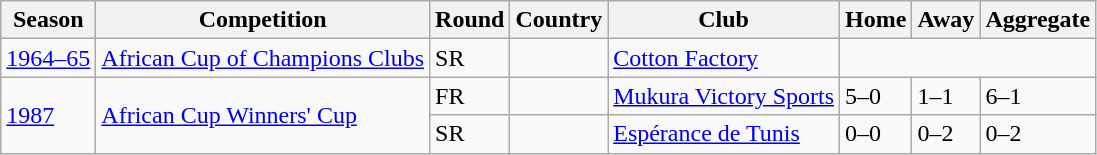<table class=wikitable>
<tr>
<th>Season</th>
<th>Competition</th>
<th>Round</th>
<th>Country</th>
<th>Club</th>
<th>Home</th>
<th>Away</th>
<th>Aggregate</th>
</tr>
<tr>
<td><a href='#'>1964–65</a></td>
<td><a href='#'>African Cup of Champions Clubs</a></td>
<td>SR</td>
<td></td>
<td><a href='#'>Cotton Factory</a></td>
<td colspan=3 align=center></td>
</tr>
<tr>
<td rowspan=2><a href='#'>1987</a></td>
<td rowspan=2><a href='#'>African Cup Winners' Cup</a></td>
<td>FR</td>
<td></td>
<td><a href='#'>Mukura Victory Sports</a></td>
<td>5–0</td>
<td>1–1</td>
<td>6–1</td>
</tr>
<tr>
<td>SR</td>
<td></td>
<td><a href='#'>Espérance de Tunis</a></td>
<td>0–0</td>
<td>0–2</td>
<td>0–2</td>
</tr>
</table>
